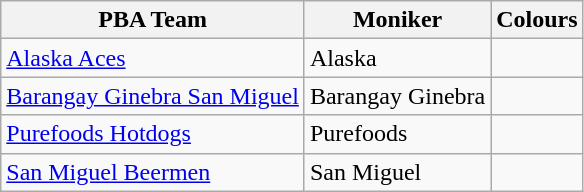<table class=wikitable>
<tr>
<th>PBA Team</th>
<th>Moniker</th>
<th>Colours</th>
</tr>
<tr>
<td><a href='#'>Alaska Aces</a></td>
<td>Alaska</td>
<td align=center;>  </td>
</tr>
<tr>
<td><a href='#'>Barangay Ginebra San Miguel</a></td>
<td>Barangay Ginebra</td>
<td align=center;>  </td>
</tr>
<tr>
<td><a href='#'>Purefoods Hotdogs</a></td>
<td>Purefoods</td>
<td align=center;>  </td>
</tr>
<tr>
<td><a href='#'>San Miguel Beermen</a></td>
<td>San Miguel</td>
<td align=center;>   </td>
</tr>
</table>
